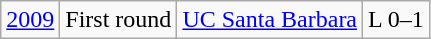<table class="wikitable">
<tr>
<td><a href='#'>2009</a></td>
<td>First round</td>
<td><a href='#'>UC Santa Barbara</a></td>
<td>L 0–1</td>
</tr>
</table>
